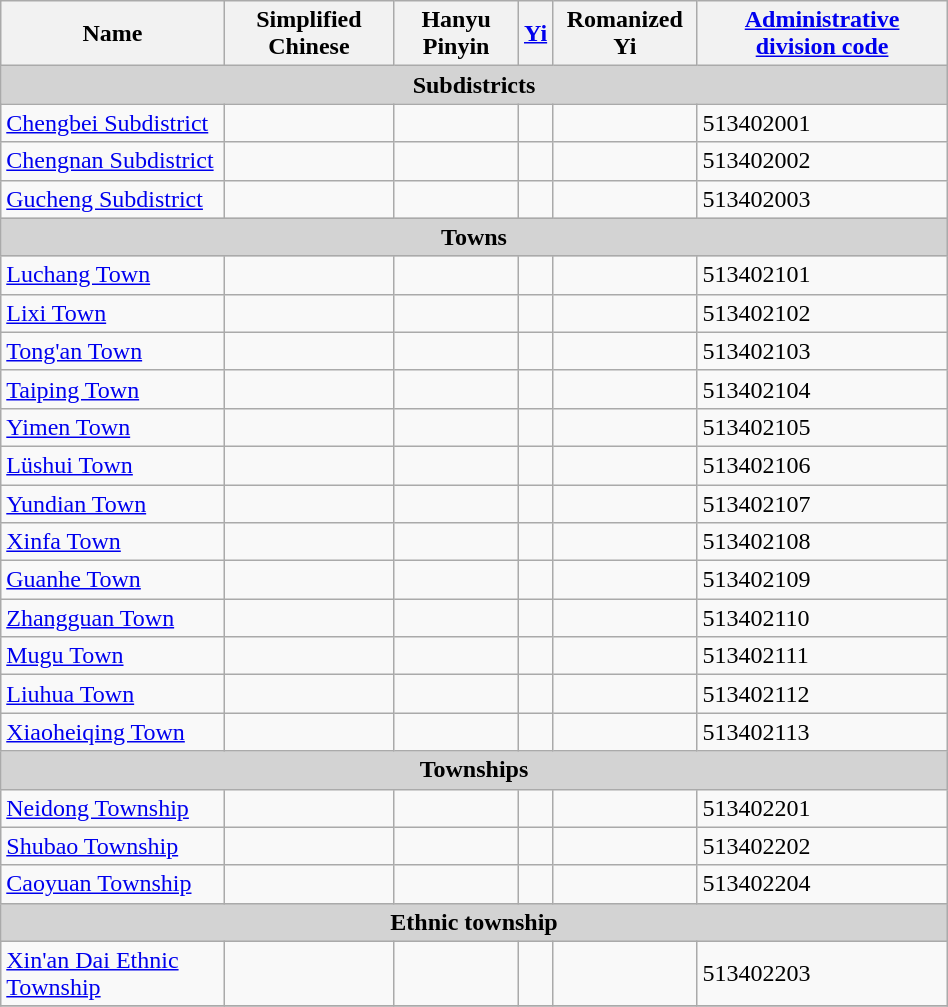<table class="wikitable" align="center" style="width:50%; border="1">
<tr>
<th>Name</th>
<th>Simplified Chinese</th>
<th>Hanyu Pinyin</th>
<th><a href='#'>Yi</a></th>
<th>Romanized Yi</th>
<th><a href='#'>Administrative division code</a></th>
</tr>
<tr>
<td colspan="7"  style="text-align:center; background:#d3d3d3;"><strong>Subdistricts</strong></td>
</tr>
<tr --------->
<td><a href='#'>Chengbei Subdistrict</a></td>
<td></td>
<td></td>
<td></td>
<td></td>
<td>513402001</td>
</tr>
<tr>
<td><a href='#'>Chengnan Subdistrict</a></td>
<td></td>
<td></td>
<td></td>
<td></td>
<td>513402002</td>
</tr>
<tr>
<td><a href='#'>Gucheng Subdistrict</a></td>
<td></td>
<td></td>
<td></td>
<td></td>
<td>513402003</td>
</tr>
<tr>
<td colspan="7"  style="text-align:center; background:#d3d3d3;"><strong>Towns</strong></td>
</tr>
<tr --------->
<td><a href='#'>Luchang Town</a></td>
<td></td>
<td></td>
<td></td>
<td></td>
<td>513402101</td>
</tr>
<tr>
<td><a href='#'>Lixi Town</a></td>
<td></td>
<td></td>
<td></td>
<td></td>
<td>513402102</td>
</tr>
<tr>
<td><a href='#'>Tong'an Town</a></td>
<td></td>
<td></td>
<td></td>
<td></td>
<td>513402103</td>
</tr>
<tr>
<td><a href='#'>Taiping Town</a></td>
<td></td>
<td></td>
<td></td>
<td></td>
<td>513402104</td>
</tr>
<tr>
<td><a href='#'>Yimen Town</a></td>
<td></td>
<td></td>
<td></td>
<td></td>
<td>513402105</td>
</tr>
<tr>
<td><a href='#'>Lüshui Town</a></td>
<td></td>
<td></td>
<td></td>
<td></td>
<td>513402106</td>
</tr>
<tr>
<td><a href='#'>Yundian Town</a></td>
<td></td>
<td></td>
<td></td>
<td></td>
<td>513402107</td>
</tr>
<tr>
<td><a href='#'>Xinfa Town</a></td>
<td></td>
<td></td>
<td></td>
<td></td>
<td>513402108</td>
</tr>
<tr>
<td><a href='#'>Guanhe Town</a></td>
<td></td>
<td></td>
<td></td>
<td></td>
<td>513402109</td>
</tr>
<tr>
<td><a href='#'>Zhangguan Town</a></td>
<td></td>
<td></td>
<td></td>
<td></td>
<td>513402110</td>
</tr>
<tr>
<td><a href='#'>Mugu Town</a></td>
<td></td>
<td></td>
<td></td>
<td></td>
<td>513402111</td>
</tr>
<tr>
<td><a href='#'>Liuhua Town</a></td>
<td></td>
<td></td>
<td></td>
<td></td>
<td>513402112</td>
</tr>
<tr>
<td><a href='#'>Xiaoheiqing Town</a></td>
<td></td>
<td></td>
<td></td>
<td></td>
<td>513402113</td>
</tr>
<tr>
<td colspan="7"  style="text-align:center; background:#d3d3d3;"><strong>Townships</strong></td>
</tr>
<tr --------->
<td><a href='#'>Neidong Township</a></td>
<td></td>
<td></td>
<td></td>
<td></td>
<td>513402201</td>
</tr>
<tr>
<td><a href='#'>Shubao Township</a></td>
<td></td>
<td></td>
<td></td>
<td></td>
<td>513402202</td>
</tr>
<tr>
<td><a href='#'>Caoyuan Township</a></td>
<td></td>
<td></td>
<td></td>
<td></td>
<td>513402204</td>
</tr>
<tr>
<td colspan="7"  style="text-align:center; background:#d3d3d3;"><strong>Ethnic township</strong></td>
</tr>
<tr --------->
<td><a href='#'>Xin'an Dai Ethnic Township</a></td>
<td></td>
<td></td>
<td></td>
<td></td>
<td>513402203</td>
</tr>
<tr>
</tr>
</table>
